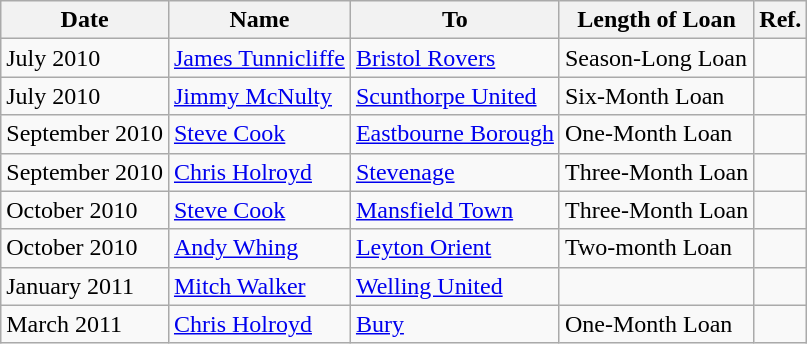<table class="wikitable">
<tr>
<th>Date</th>
<th>Name</th>
<th>To</th>
<th>Length of Loan</th>
<th>Ref.</th>
</tr>
<tr>
<td>July 2010</td>
<td><a href='#'>James Tunnicliffe</a></td>
<td><a href='#'>Bristol Rovers</a></td>
<td>Season-Long Loan</td>
<td></td>
</tr>
<tr>
<td>July 2010</td>
<td><a href='#'>Jimmy McNulty</a></td>
<td><a href='#'>Scunthorpe United</a></td>
<td>Six-Month Loan</td>
<td></td>
</tr>
<tr>
<td>September 2010</td>
<td><a href='#'>Steve Cook</a></td>
<td><a href='#'>Eastbourne Borough</a></td>
<td>One-Month Loan</td>
<td></td>
</tr>
<tr>
<td>September 2010</td>
<td><a href='#'>Chris Holroyd</a></td>
<td><a href='#'>Stevenage</a></td>
<td>Three-Month Loan</td>
<td></td>
</tr>
<tr>
<td>October 2010</td>
<td><a href='#'>Steve Cook</a></td>
<td><a href='#'>Mansfield Town</a></td>
<td>Three-Month Loan</td>
<td></td>
</tr>
<tr>
<td>October 2010</td>
<td><a href='#'>Andy Whing</a></td>
<td><a href='#'>Leyton Orient</a></td>
<td>Two-month Loan</td>
<td></td>
</tr>
<tr>
<td>January 2011</td>
<td><a href='#'>Mitch Walker</a></td>
<td><a href='#'>Welling United</a></td>
<td></td>
<td></td>
</tr>
<tr>
<td>March 2011</td>
<td><a href='#'>Chris Holroyd</a></td>
<td><a href='#'>Bury</a></td>
<td>One-Month Loan</td>
<td></td>
</tr>
</table>
